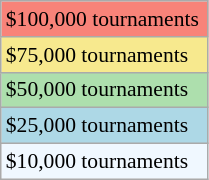<table class="wikitable" style="font-size:90%;" width=11%>
<tr style="background:#f88379;">
<td>$100,000 tournaments</td>
</tr>
<tr style="background:#f7e98e;">
<td>$75,000 tournaments</td>
</tr>
<tr style="background:#addfad;">
<td>$50,000 tournaments</td>
</tr>
<tr style="background:lightblue;">
<td>$25,000 tournaments</td>
</tr>
<tr style="background:#f0f8ff;">
<td>$10,000 tournaments</td>
</tr>
</table>
